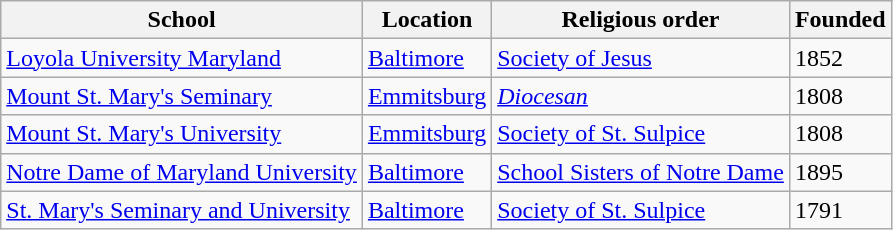<table class="wikitable sortable">
<tr>
<th>School</th>
<th>Location</th>
<th>Religious order</th>
<th>Founded</th>
</tr>
<tr>
<td><a href='#'>Loyola University Maryland</a></td>
<td><a href='#'>Baltimore</a></td>
<td><a href='#'>Society of Jesus</a></td>
<td>1852</td>
</tr>
<tr>
<td><a href='#'>Mount St. Mary's Seminary</a></td>
<td><a href='#'>Emmitsburg</a></td>
<td><a href='#'><em>Diocesan</em></a></td>
<td>1808</td>
</tr>
<tr>
<td><a href='#'>Mount St. Mary's University</a></td>
<td><a href='#'>Emmitsburg</a></td>
<td><a href='#'>Society of St. Sulpice</a></td>
<td>1808</td>
</tr>
<tr>
<td><a href='#'>Notre Dame of Maryland University</a></td>
<td><a href='#'>Baltimore</a></td>
<td><a href='#'>School Sisters of Notre Dame</a></td>
<td>1895</td>
</tr>
<tr>
<td><a href='#'>St. Mary's Seminary and University</a></td>
<td><a href='#'>Baltimore</a></td>
<td><a href='#'>Society of St. Sulpice</a></td>
<td>1791</td>
</tr>
</table>
